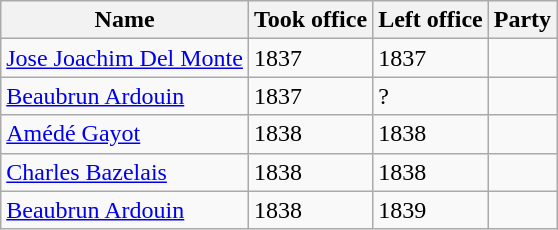<table class="wikitable">
<tr>
<th>Name</th>
<th>Took office</th>
<th>Left office</th>
<th>Party</th>
</tr>
<tr>
<td><a href='#'>Jose Joachim Del Monte</a></td>
<td>1837</td>
<td>1837</td>
<td></td>
</tr>
<tr>
<td><a href='#'>Beaubrun Ardouin</a></td>
<td>1837</td>
<td>?</td>
<td></td>
</tr>
<tr>
<td><a href='#'>Amédé Gayot</a></td>
<td>1838</td>
<td>1838</td>
<td></td>
</tr>
<tr>
<td><a href='#'>Charles Bazelais</a></td>
<td>1838</td>
<td>1838</td>
<td></td>
</tr>
<tr>
<td><a href='#'>Beaubrun Ardouin</a></td>
<td>1838</td>
<td>1839</td>
<td></td>
</tr>
</table>
